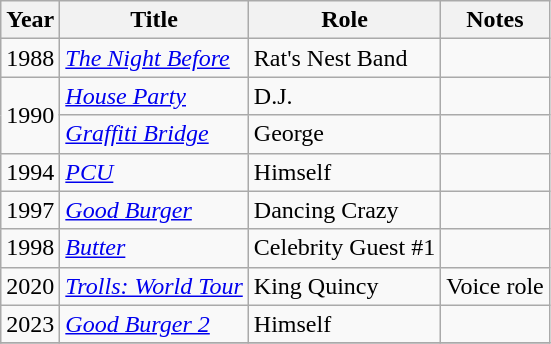<table class="wikitable sortable">
<tr>
<th>Year</th>
<th>Title</th>
<th>Role</th>
<th>Notes</th>
</tr>
<tr>
<td>1988</td>
<td><em><a href='#'>The Night Before</a></em></td>
<td>Rat's Nest Band</td>
<td></td>
</tr>
<tr>
<td rowspan="2">1990</td>
<td><em><a href='#'>House Party</a></em></td>
<td>D.J.</td>
<td></td>
</tr>
<tr>
<td><em><a href='#'>Graffiti Bridge</a></em></td>
<td>George</td>
<td></td>
</tr>
<tr>
<td>1994</td>
<td><em><a href='#'>PCU</a></em></td>
<td>Himself</td>
<td></td>
</tr>
<tr>
<td>1997</td>
<td><em><a href='#'>Good Burger</a></em></td>
<td>Dancing Crazy</td>
<td></td>
</tr>
<tr>
<td>1998</td>
<td><em><a href='#'>Butter</a></em></td>
<td>Celebrity Guest #1</td>
<td></td>
</tr>
<tr>
<td>2020</td>
<td><em><a href='#'>Trolls: World Tour</a></em></td>
<td>King Quincy</td>
<td>Voice role</td>
</tr>
<tr>
<td>2023</td>
<td><em><a href='#'>Good Burger 2</a></em></td>
<td>Himself</td>
<td></td>
</tr>
<tr>
</tr>
</table>
